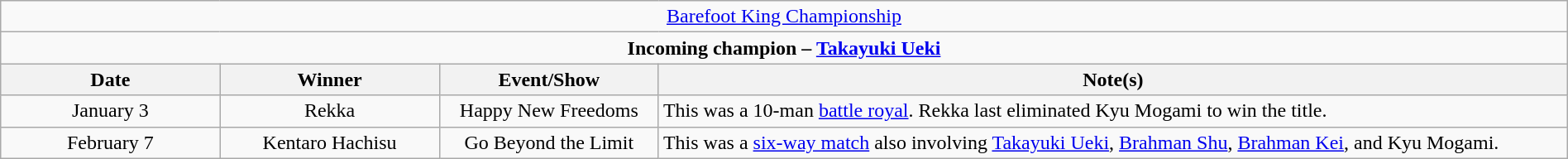<table class="wikitable" style="text-align:center; width:100%;">
<tr>
<td colspan="4" style="text-align: center;"><a href='#'>Barefoot King Championship</a></td>
</tr>
<tr>
<td colspan="4" style="text-align: center;"><strong>Incoming champion – <a href='#'>Takayuki Ueki</a></strong></td>
</tr>
<tr>
<th width=14%>Date</th>
<th width=14%>Winner</th>
<th width=14%>Event/Show</th>
<th width=58%>Note(s)</th>
</tr>
<tr>
<td>January 3</td>
<td>Rekka</td>
<td>Happy New Freedoms</td>
<td align=left>This was a 10-man <a href='#'>battle royal</a>. Rekka last eliminated Kyu Mogami to win the title.</td>
</tr>
<tr>
<td>February 7<br></td>
<td>Kentaro Hachisu</td>
<td>Go Beyond the Limit</td>
<td align=left>This was a <a href='#'>six-way match</a> also involving <a href='#'>Takayuki Ueki</a>, <a href='#'>Brahman Shu</a>, <a href='#'>Brahman Kei</a>, and Kyu Mogami.</td>
</tr>
</table>
